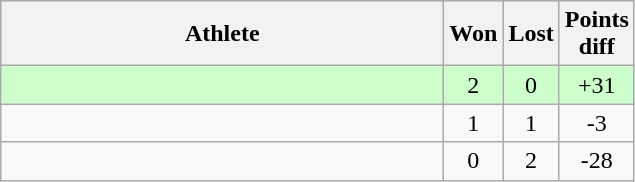<table class="wikitable">
<tr>
<th style="width:18em">Athlete</th>
<th>Won</th>
<th>Lost</th>
<th>Points<br>diff</th>
</tr>
<tr bgcolor="#ccffcc">
<td></td>
<td align="center">2</td>
<td align="center">0</td>
<td align="center">+31</td>
</tr>
<tr>
<td></td>
<td align="center">1</td>
<td align="center">1</td>
<td align="center">-3</td>
</tr>
<tr>
<td></td>
<td align="center">0</td>
<td align="center">2</td>
<td align="center">-28</td>
</tr>
</table>
